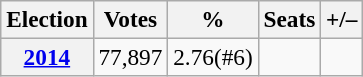<table class="wikitable" style="font-size:97%; text-align:right;">
<tr>
<th>Election</th>
<th>Votes</th>
<th>%</th>
<th>Seats</th>
<th>+/–</th>
</tr>
<tr>
<th><a href='#'>2014</a></th>
<td>77,897</td>
<td>2.76(#6)</td>
<td></td>
<td></td>
</tr>
</table>
